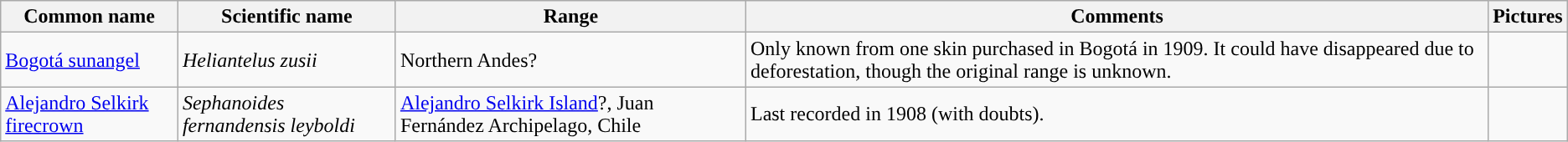<table class="wikitable">
<tr>
<th>Common name</th>
<th>Scientific name</th>
<th>Range</th>
<th class="unsortable">Comments</th>
<th>Pictures</th>
</tr>
<tr>
<td><a href='#'>Bogotá sunangel</a></td>
<td><em>Heliantelus zusii</em></td>
<td>Northern Andes?</td>
<td>Only known from one skin purchased in Bogotá in 1909. It could have disappeared due to deforestation, though the original range is unknown.</td>
<td></td>
</tr>
<tr>
<td><a href='#'>Alejandro Selkirk firecrown</a></td>
<td><em>Sephanoides fernandensis leyboldi</em></td>
<td><a href='#'>Alejandro Selkirk Island</a>?, Juan Fernández Archipelago, Chile</td>
<td>Last recorded in 1908 (with doubts).</td>
<td></td>
</tr>
</table>
